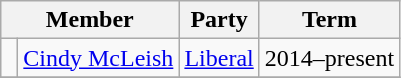<table class="wikitable">
<tr>
<th colspan="2">Member</th>
<th>Party</th>
<th>Term</th>
</tr>
<tr>
<td> </td>
<td><a href='#'>Cindy McLeish</a></td>
<td><a href='#'>Liberal</a></td>
<td>2014–present</td>
</tr>
<tr>
</tr>
</table>
